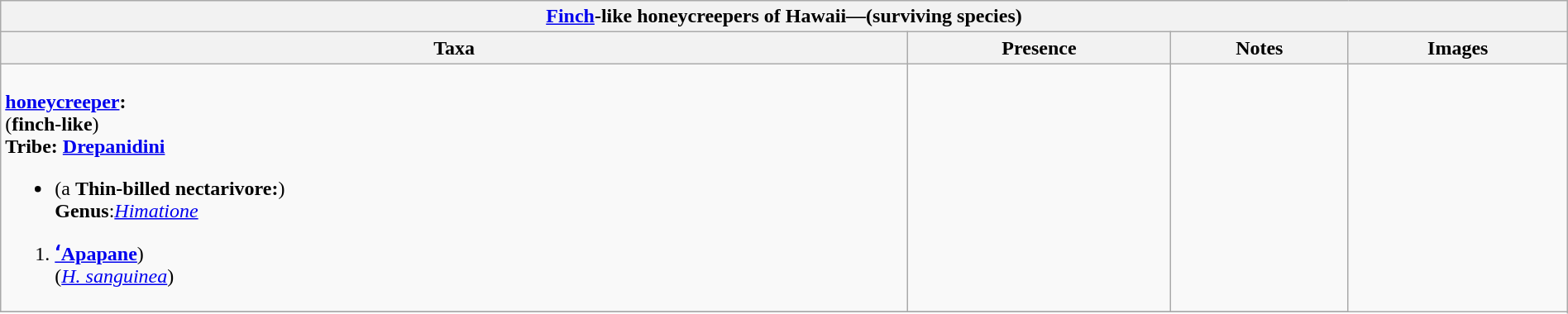<table class="wikitable" align="center" width="100%">
<tr>
<th colspan="5" align="center"><a href='#'>Finch</a>-like honeycreepers of Hawaii—(surviving species)</th>
</tr>
<tr>
<th>Taxa</th>
<th>Presence</th>
<th>Notes</th>
<th>Images</th>
</tr>
<tr>
<td><br><strong><a href='#'>honeycreeper</a>:</strong><br>(<strong>finch-like</strong>)<br><strong>Tribe:  <a href='#'>Drepanidini</a></strong><ul><li>(a <strong>Thin-billed nectarivore:</strong>)<br><strong>Genus</strong>:<em><a href='#'>Himatione</a></em></li></ul><ol><li><strong><a href='#'>ʻApapane</a></strong>)<br>(<em><a href='#'>H. sanguinea</a></em>)</li></ol></td>
<td></td>
<td></td>
<td rowspan="99"><br></td>
</tr>
<tr>
</tr>
</table>
